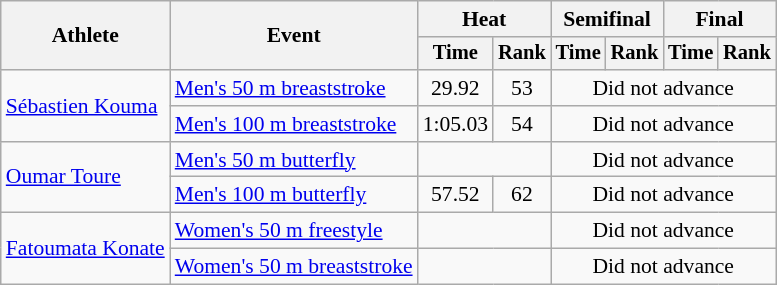<table class=wikitable style="font-size:90%">
<tr>
<th rowspan="2">Athlete</th>
<th rowspan="2">Event</th>
<th colspan="2">Heat</th>
<th colspan="2">Semifinal</th>
<th colspan="2">Final</th>
</tr>
<tr style="font-size:95%">
<th>Time</th>
<th>Rank</th>
<th>Time</th>
<th>Rank</th>
<th>Time</th>
<th>Rank</th>
</tr>
<tr align=center>
<td align=left rowspan=2><a href='#'>Sébastien Kouma</a></td>
<td align=left><a href='#'>Men's 50 m breaststroke</a></td>
<td>29.92</td>
<td>53</td>
<td colspan=4>Did not advance</td>
</tr>
<tr align=center>
<td align=left><a href='#'>Men's 100 m breaststroke</a></td>
<td>1:05.03</td>
<td>54</td>
<td colspan=4>Did not advance</td>
</tr>
<tr align=center>
<td align=left rowspan=2><a href='#'>Oumar Toure</a></td>
<td align=left><a href='#'>Men's 50 m butterfly</a></td>
<td colspan=2></td>
<td colspan=4>Did not advance</td>
</tr>
<tr align=center>
<td align=left><a href='#'>Men's 100 m butterfly</a></td>
<td>57.52</td>
<td>62</td>
<td colspan=4>Did not advance</td>
</tr>
<tr align=center>
<td align=left rowspan=2><a href='#'>Fatoumata Konate</a></td>
<td align=left><a href='#'>Women's 50 m freestyle</a></td>
<td colspan=2></td>
<td colspan=4>Did not advance</td>
</tr>
<tr align=center>
<td align=left><a href='#'>Women's 50 m breaststroke</a></td>
<td colspan=2></td>
<td colspan=4>Did not advance</td>
</tr>
</table>
